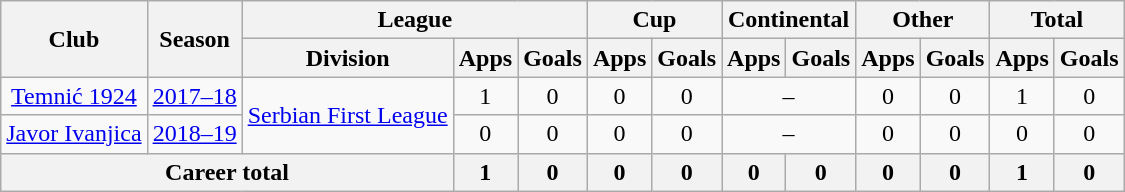<table class="wikitable" style="text-align: center">
<tr>
<th rowspan="2">Club</th>
<th rowspan="2">Season</th>
<th colspan="3">League</th>
<th colspan="2">Cup</th>
<th colspan="2">Continental</th>
<th colspan="2">Other</th>
<th colspan="2">Total</th>
</tr>
<tr>
<th>Division</th>
<th>Apps</th>
<th>Goals</th>
<th>Apps</th>
<th>Goals</th>
<th>Apps</th>
<th>Goals</th>
<th>Apps</th>
<th>Goals</th>
<th>Apps</th>
<th>Goals</th>
</tr>
<tr>
<td><a href='#'>Temnić 1924</a></td>
<td><a href='#'>2017–18</a></td>
<td rowspan="2"><a href='#'>Serbian First League</a></td>
<td>1</td>
<td>0</td>
<td>0</td>
<td>0</td>
<td colspan="2">–</td>
<td>0</td>
<td>0</td>
<td>1</td>
<td>0</td>
</tr>
<tr>
<td><a href='#'>Javor Ivanjica</a></td>
<td><a href='#'>2018–19</a></td>
<td>0</td>
<td>0</td>
<td>0</td>
<td>0</td>
<td colspan="2">–</td>
<td>0</td>
<td>0</td>
<td>0</td>
<td>0</td>
</tr>
<tr>
<th colspan=3>Career total</th>
<th>1</th>
<th>0</th>
<th>0</th>
<th>0</th>
<th>0</th>
<th>0</th>
<th>0</th>
<th>0</th>
<th>1</th>
<th>0</th>
</tr>
</table>
